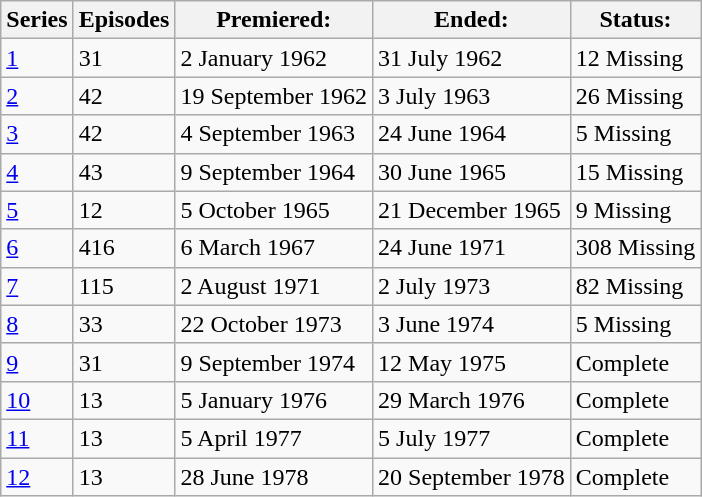<table class="wikitable">
<tr>
<th>Series</th>
<th>Episodes</th>
<th>Premiered:</th>
<th>Ended:</th>
<th>Status:</th>
</tr>
<tr>
<td><a href='#'>1</a></td>
<td>31</td>
<td>2 January 1962</td>
<td>31 July 1962</td>
<td>12 Missing</td>
</tr>
<tr>
<td><a href='#'>2</a></td>
<td>42</td>
<td>19 September 1962</td>
<td>3 July 1963</td>
<td>26 Missing</td>
</tr>
<tr>
<td><a href='#'>3</a></td>
<td>42</td>
<td>4 September 1963</td>
<td>24 June 1964</td>
<td>5 Missing</td>
</tr>
<tr>
<td><a href='#'>4</a></td>
<td>43</td>
<td>9 September 1964</td>
<td>30 June 1965</td>
<td>15 Missing</td>
</tr>
<tr>
<td><a href='#'>5</a></td>
<td>12</td>
<td>5 October 1965</td>
<td>21 December 1965</td>
<td>9 Missing</td>
</tr>
<tr>
<td><a href='#'>6</a></td>
<td>416</td>
<td>6 March 1967</td>
<td>24 June 1971</td>
<td>308 Missing</td>
</tr>
<tr>
<td><a href='#'>7</a></td>
<td>115</td>
<td>2 August 1971</td>
<td>2 July 1973</td>
<td>82 Missing</td>
</tr>
<tr>
<td><a href='#'>8</a></td>
<td>33</td>
<td>22 October 1973</td>
<td>3 June 1974</td>
<td>5 Missing</td>
</tr>
<tr>
<td><a href='#'>9</a></td>
<td>31</td>
<td>9 September 1974</td>
<td>12 May 1975</td>
<td>Complete</td>
</tr>
<tr>
<td><a href='#'>10</a></td>
<td>13</td>
<td>5 January 1976</td>
<td>29 March 1976</td>
<td>Complete</td>
</tr>
<tr>
<td><a href='#'>11</a></td>
<td>13</td>
<td>5 April 1977</td>
<td>5 July 1977</td>
<td>Complete</td>
</tr>
<tr>
<td><a href='#'>12</a></td>
<td>13</td>
<td>28 June 1978</td>
<td>20 September 1978</td>
<td>Complete</td>
</tr>
</table>
